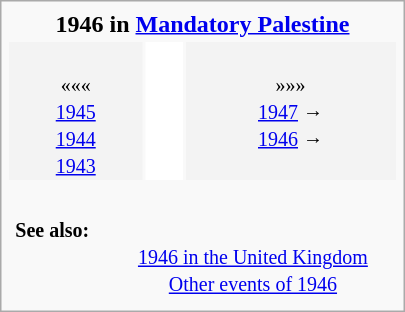<table class="infobox" style="text-align: center; width: 270px">
<tr>
<td align="center" colspan="3"><strong>1946 in <a href='#'>Mandatory Palestine</a></strong></td>
</tr>
<tr>
<td style="background-color: #f3f3f3"><br><small>«««<br><a href='#'>1945</a><br><a href='#'>1944</a><br><a href='#'>1943</a></small></td>
<td style="background: white" align="center"><br><table style="background: inherit">
<tr valign="top">
<td align="center"><br><div><br></div></td>
</tr>
</table>
</td>
<td style="background-color: #f3f3f3"><br><small>»»»<br> <a href='#'>1947</a> →<br> <a href='#'>1946</a> →</small></td>
</tr>
<tr valign="top">
<td colspan="3"><br><table style="width: 100%; border-width: 0; margin: 0; padding: 0; border-collapse: yes">
<tr valign="top">
<th style="text-align: left"><small><strong>See also:</strong></small></th>
<td></td>
<td><br><small><a href='#'>1946 in the United Kingdom</a><br><a href='#'>Other events of 1946</a></small></td>
</tr>
</table>
</td>
</tr>
</table>
